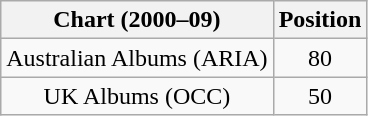<table class="wikitable" style="text-align:center;">
<tr>
<th>Chart (2000–09)</th>
<th>Position</th>
</tr>
<tr>
<td>Australian Albums (ARIA)</td>
<td align="center">80</td>
</tr>
<tr>
<td>UK Albums (OCC)</td>
<td>50</td>
</tr>
</table>
